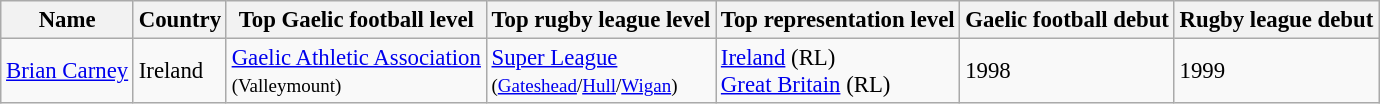<table class="wikitable" style="font-size: 95%;">
<tr>
<th>Name</th>
<th>Country</th>
<th>Top Gaelic football level</th>
<th>Top rugby league level</th>
<th>Top representation level</th>
<th>Gaelic football debut</th>
<th>Rugby league debut</th>
</tr>
<tr>
<td><a href='#'>Brian Carney</a></td>
<td>Ireland</td>
<td><a href='#'>Gaelic Athletic Association</a><br><small>(Valleymount)</small></td>
<td><a href='#'>Super League</a><br><small>(<a href='#'>Gateshead</a>/<a href='#'>Hull</a>/<a href='#'>Wigan</a>)</small></td>
<td><a href='#'>Ireland</a> (RL)<br><a href='#'>Great Britain</a> (RL)</td>
<td>1998</td>
<td>1999</td>
</tr>
</table>
